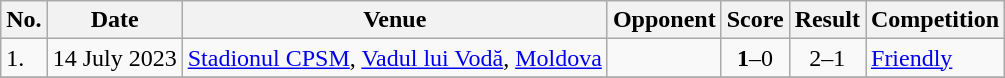<table class="wikitable">
<tr>
<th>No.</th>
<th>Date</th>
<th>Venue</th>
<th>Opponent</th>
<th>Score</th>
<th>Result</th>
<th>Competition</th>
</tr>
<tr>
<td>1.</td>
<td>14 July 2023</td>
<td><a href='#'>Stadionul CPSM</a>, <a href='#'>Vadul lui Vodă</a>, <a href='#'>Moldova</a></td>
<td></td>
<td align=center><strong>1</strong>–0</td>
<td align=center>2–1</td>
<td><a href='#'>Friendly</a></td>
</tr>
<tr>
</tr>
</table>
